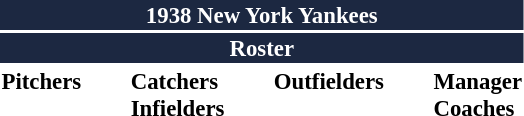<table class="toccolours" style="font-size: 95%;">
<tr>
<th colspan="10" style="background-color: #1c2841; color: white; text-align: center;">1938 New York Yankees</th>
</tr>
<tr>
<td colspan="10" style="background-color: #1c2841; color: white; text-align: center;"><strong>Roster</strong></td>
</tr>
<tr>
<td valign="top"><strong>Pitchers</strong><br>












</td>
<td width="25px"></td>
<td valign="top"><strong>Catchers</strong><br>


<strong>Infielders</strong>





</td>
<td width="25px"></td>
<td valign="top"><strong>Outfielders</strong><br>



</td>
<td width="25px"></td>
<td valign="top"><strong>Manager</strong><br>
<strong>Coaches</strong>


</td>
</tr>
</table>
